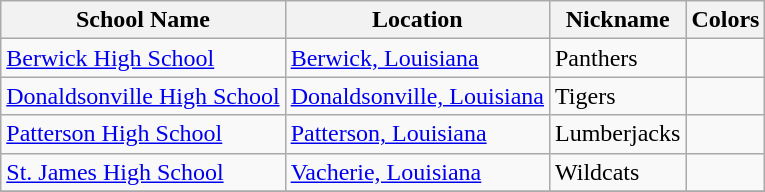<table class="wikitable">
<tr>
<th>School Name</th>
<th>Location</th>
<th>Nickname</th>
<th>Colors</th>
</tr>
<tr>
<td><a href='#'>Berwick High School</a></td>
<td><a href='#'>Berwick, Louisiana</a></td>
<td>Panthers</td>
<td> </td>
</tr>
<tr>
<td><a href='#'>Donaldsonville High School</a></td>
<td><a href='#'>Donaldsonville, Louisiana</a></td>
<td>Tigers</td>
<td> </td>
</tr>
<tr>
<td><a href='#'>Patterson High School</a></td>
<td><a href='#'>Patterson, Louisiana</a></td>
<td>Lumberjacks</td>
<td> </td>
</tr>
<tr>
<td><a href='#'>St. James High School</a></td>
<td><a href='#'>Vacherie, Louisiana</a></td>
<td>Wildcats</td>
<td> </td>
</tr>
<tr>
</tr>
</table>
